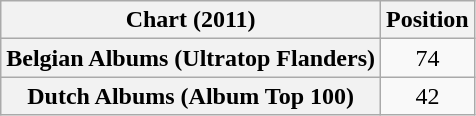<table class="wikitable sortable plainrowheaders" style="text-align:center">
<tr>
<th scope="col">Chart (2011)</th>
<th scope="col">Position</th>
</tr>
<tr>
<th scope="row">Belgian Albums (Ultratop Flanders)</th>
<td>74</td>
</tr>
<tr>
<th scope="row">Dutch Albums (Album Top 100)</th>
<td>42</td>
</tr>
</table>
